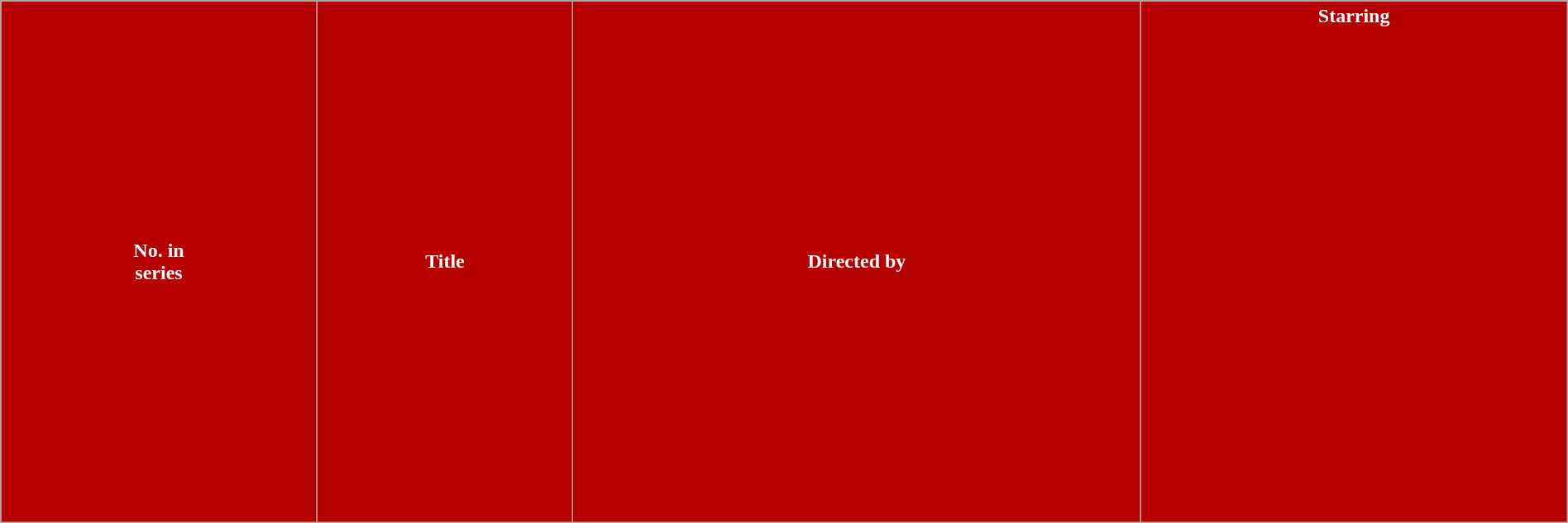<table class="wikitable plainrowheaders" width="100%" style="margin-right: 0;">
<tr>
<th style="background-color: #B60000; color: #FFF;">No. in<br>series</th>
<th style="background-color: #B60000; color: #FFF;">Title</th>
<th style="background-color: #B60000; color: #FFF;">Directed by</th>
<th style="background-color: #B60000; color: #FFF;">Starring<br>


<br><br><br><br><br><br><br><br><br><br><br><br><br><br><br><br><br><br><br><br><br><br></th>
</tr>
</table>
